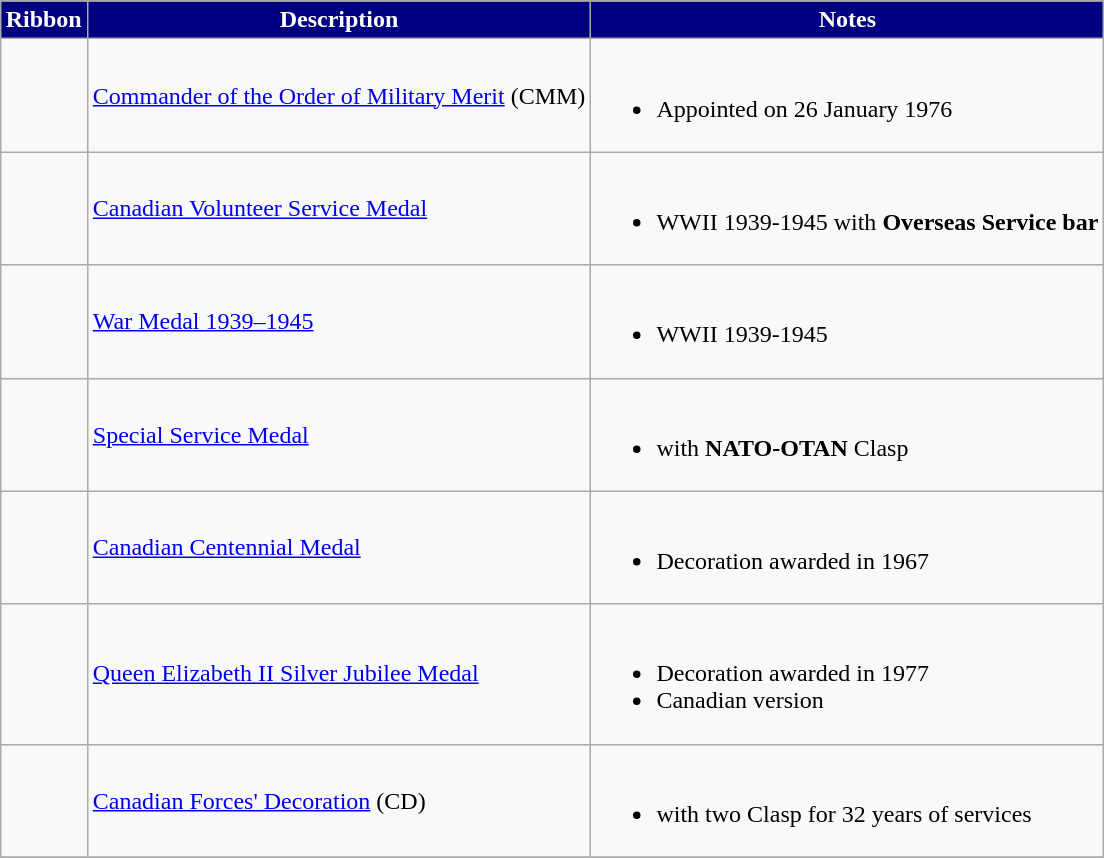<table class="wikitable" style="margin:1em auto">
<tr style="background:Navy;color:White" align="center">
<td><strong>Ribbon</strong></td>
<td><strong>Description</strong></td>
<td><strong>Notes</strong></td>
</tr>
<tr>
<td></td>
<td><a href='#'>Commander of the Order of Military Merit</a> (CMM)</td>
<td><br><ul><li>Appointed on 26 January 1976</li></ul></td>
</tr>
<tr>
<td></td>
<td><a href='#'>Canadian Volunteer Service Medal</a></td>
<td><br><ul><li>WWII 1939-1945 with <strong>Overseas Service bar</strong></li></ul></td>
</tr>
<tr>
<td></td>
<td><a href='#'>War Medal 1939–1945</a></td>
<td><br><ul><li>WWII 1939-1945</li></ul></td>
</tr>
<tr>
<td></td>
<td><a href='#'>Special Service Medal</a></td>
<td><br><ul><li>with <strong>NATO-OTAN</strong> Clasp</li></ul></td>
</tr>
<tr>
<td></td>
<td><a href='#'>Canadian Centennial Medal</a></td>
<td><br><ul><li>Decoration awarded in 1967</li></ul></td>
</tr>
<tr>
<td></td>
<td><a href='#'>Queen Elizabeth II Silver Jubilee Medal</a></td>
<td><br><ul><li>Decoration awarded in 1977</li><li>Canadian version</li></ul></td>
</tr>
<tr>
<td></td>
<td><a href='#'>Canadian Forces' Decoration</a> (CD)</td>
<td><br><ul><li>with two Clasp for 32 years of services</li></ul></td>
</tr>
<tr>
</tr>
</table>
